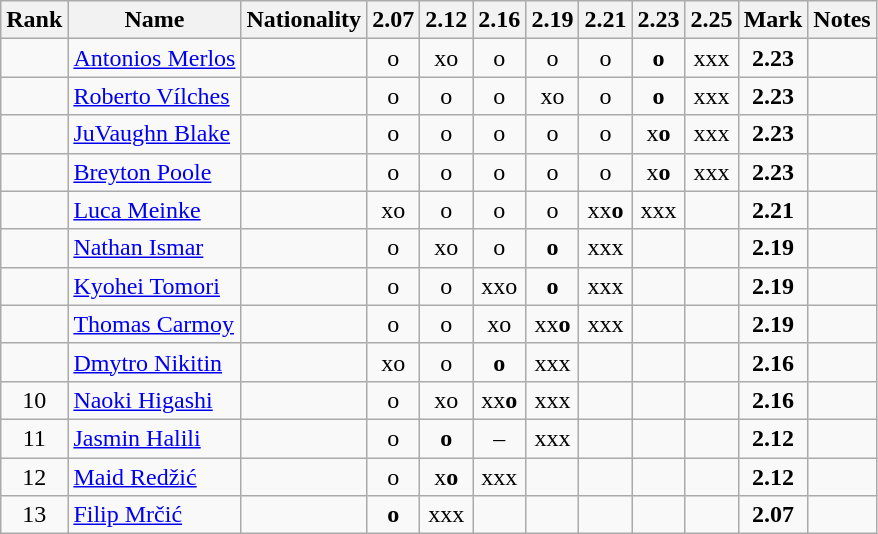<table class="wikitable sortable" style="text-align:center">
<tr>
<th>Rank</th>
<th>Name</th>
<th>Nationality</th>
<th>2.07</th>
<th>2.12</th>
<th>2.16</th>
<th>2.19</th>
<th>2.21</th>
<th>2.23</th>
<th>2.25</th>
<th>Mark</th>
<th>Notes</th>
</tr>
<tr>
<td></td>
<td align="left"><a href='#'>Antonios Merlos</a></td>
<td align="left"></td>
<td>o</td>
<td>xo</td>
<td>o</td>
<td>o</td>
<td>o</td>
<td><strong>o</strong></td>
<td>xxx</td>
<td><strong>2.23</strong></td>
<td></td>
</tr>
<tr>
<td></td>
<td align="left"><a href='#'>Roberto Vílches</a></td>
<td align="left"></td>
<td>o</td>
<td>o</td>
<td>o</td>
<td>xo</td>
<td>o</td>
<td><strong>o</strong></td>
<td>xxx</td>
<td><strong>2.23</strong></td>
<td></td>
</tr>
<tr>
<td></td>
<td align="left"><a href='#'>JuVaughn Blake</a></td>
<td align="left"></td>
<td>o</td>
<td>o</td>
<td>o</td>
<td>o</td>
<td>o</td>
<td>x<strong>o</strong></td>
<td>xxx</td>
<td><strong>2.23</strong></td>
<td></td>
</tr>
<tr>
<td></td>
<td align="left"><a href='#'>Breyton Poole</a></td>
<td align="left"></td>
<td>o</td>
<td>o</td>
<td>o</td>
<td>o</td>
<td>o</td>
<td>x<strong>o</strong></td>
<td>xxx</td>
<td><strong>2.23</strong></td>
<td></td>
</tr>
<tr>
<td></td>
<td align="left"><a href='#'>Luca Meinke</a></td>
<td align="left"></td>
<td>xo</td>
<td>o</td>
<td>o</td>
<td>o</td>
<td>xx<strong>o</strong></td>
<td>xxx</td>
<td></td>
<td><strong>2.21</strong></td>
<td></td>
</tr>
<tr>
<td></td>
<td align="left"><a href='#'>Nathan Ismar</a></td>
<td align="left"></td>
<td>o</td>
<td>xo</td>
<td>o</td>
<td><strong>o</strong></td>
<td>xxx</td>
<td></td>
<td></td>
<td><strong>2.19</strong></td>
<td></td>
</tr>
<tr>
<td></td>
<td align="left"><a href='#'>Kyohei Tomori</a></td>
<td align="left"></td>
<td>o</td>
<td>o</td>
<td>xxo</td>
<td><strong>o</strong></td>
<td>xxx</td>
<td></td>
<td></td>
<td><strong>2.19</strong></td>
<td></td>
</tr>
<tr>
<td></td>
<td align="left"><a href='#'>Thomas Carmoy</a></td>
<td align="left"></td>
<td>o</td>
<td>o</td>
<td>xo</td>
<td>xx<strong>o</strong></td>
<td>xxx</td>
<td></td>
<td></td>
<td><strong>2.19</strong></td>
<td></td>
</tr>
<tr>
<td></td>
<td align="left"><a href='#'>Dmytro Nikitin</a></td>
<td align="left"></td>
<td>xo</td>
<td>o</td>
<td><strong>o</strong></td>
<td>xxx</td>
<td></td>
<td></td>
<td></td>
<td><strong>2.16</strong></td>
<td></td>
</tr>
<tr>
<td>10</td>
<td align="left"><a href='#'>Naoki Higashi</a></td>
<td align="left"></td>
<td>o</td>
<td>xo</td>
<td>xx<strong>o</strong></td>
<td>xxx</td>
<td></td>
<td></td>
<td></td>
<td><strong>2.16</strong></td>
<td></td>
</tr>
<tr>
<td>11</td>
<td align="left"><a href='#'>Jasmin Halili</a></td>
<td align="left"></td>
<td>o</td>
<td><strong>o</strong></td>
<td>–</td>
<td>xxx</td>
<td></td>
<td></td>
<td></td>
<td><strong>2.12</strong></td>
<td></td>
</tr>
<tr>
<td>12</td>
<td align="left"><a href='#'>Maid Redžić</a></td>
<td align="left"></td>
<td>o</td>
<td>x<strong>o</strong></td>
<td>xxx</td>
<td></td>
<td></td>
<td></td>
<td></td>
<td><strong>2.12</strong></td>
<td></td>
</tr>
<tr>
<td>13</td>
<td align="left"><a href='#'>Filip Mrčić</a></td>
<td align="left"></td>
<td><strong>o</strong></td>
<td>xxx</td>
<td></td>
<td></td>
<td></td>
<td></td>
<td></td>
<td><strong>2.07</strong></td>
<td></td>
</tr>
</table>
